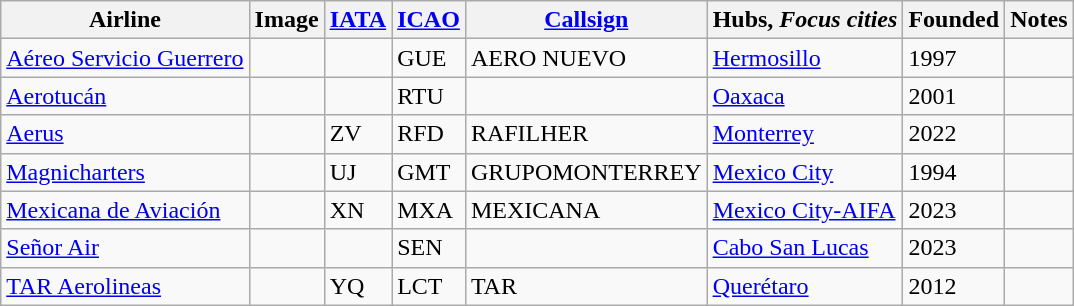<table class="wikitable">
<tr>
<th>Airline</th>
<th>Image</th>
<th><a href='#'>IATA</a></th>
<th><a href='#'>ICAO</a></th>
<th><a href='#'>Callsign</a></th>
<th>Hubs, <em>Focus cities</em></th>
<th>Founded</th>
<th>Notes</th>
</tr>
<tr>
<td><a href='#'>Aéreo Servicio Guerrero</a></td>
<td></td>
<td></td>
<td>GUE</td>
<td>AERO NUEVO</td>
<td><a href='#'>Hermosillo</a></td>
<td>1997</td>
<td></td>
</tr>
<tr>
<td><a href='#'>Aerotucán</a></td>
<td></td>
<td></td>
<td>RTU</td>
<td></td>
<td><a href='#'>Oaxaca</a></td>
<td>2001</td>
<td></td>
</tr>
<tr>
<td><a href='#'>Aerus</a></td>
<td></td>
<td>ZV</td>
<td>RFD</td>
<td>RAFILHER</td>
<td><a href='#'>Monterrey</a></td>
<td>2022</td>
<td></td>
</tr>
<tr>
<td><a href='#'>Magnicharters</a></td>
<td></td>
<td>UJ</td>
<td>GMT</td>
<td>GRUPOMONTERREY</td>
<td><a href='#'>Mexico City</a></td>
<td>1994</td>
<td></td>
</tr>
<tr>
<td><a href='#'>Mexicana de Aviación</a></td>
<td></td>
<td>XN</td>
<td>MXA</td>
<td>MEXICANA</td>
<td><a href='#'>Mexico City-AIFA</a></td>
<td>2023</td>
<td></td>
</tr>
<tr>
<td><a href='#'>Señor Air</a></td>
<td></td>
<td></td>
<td>SEN</td>
<td></td>
<td><a href='#'>Cabo San Lucas</a></td>
<td>2023</td>
<td></td>
</tr>
<tr>
<td><a href='#'>TAR Aerolineas</a></td>
<td></td>
<td>YQ</td>
<td>LCT</td>
<td>TAR</td>
<td><a href='#'>Querétaro</a></td>
<td>2012</td>
<td></td>
</tr>
</table>
